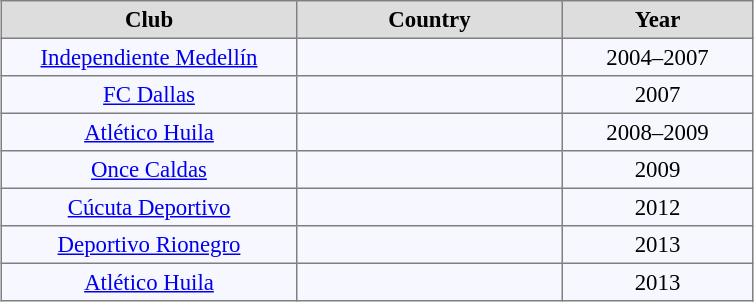<table align="center" bgcolor="#f7f8ff" cellpadding="3" cellspacing="0" border="1" style="font-size: 95%; border: gray solid 1px; border-collapse: collapse;">
<tr align=center bgcolor=#DDDDDD style="color:black;">
<th width="190">Club</th>
<th width="170">Country</th>
<th width="120">Year</th>
</tr>
<tr align=center>
<td><a href='#'>Independiente Medellín</a></td>
<td></td>
<td>2004–2007</td>
</tr>
<tr align=center>
<td><a href='#'>FC Dallas</a></td>
<td></td>
<td>2007</td>
</tr>
<tr align=center>
<td><a href='#'>Atlético Huila</a></td>
<td></td>
<td>2008–2009</td>
</tr>
<tr align=center>
<td><a href='#'>Once Caldas</a></td>
<td></td>
<td>2009</td>
</tr>
<tr align=center>
<td><a href='#'>Cúcuta Deportivo</a></td>
<td></td>
<td>2012</td>
</tr>
<tr align=center>
<td><a href='#'>Deportivo Rionegro</a></td>
<td></td>
<td>2013</td>
</tr>
<tr align=center>
<td><a href='#'>Atlético Huila</a></td>
<td></td>
<td>2013</td>
</tr>
</table>
